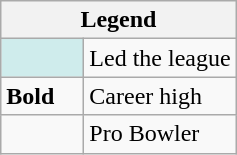<table class="wikitable mw-collapsible mw-collapsed">
<tr>
<th colspan="2">Legend</th>
</tr>
<tr>
<td style="background:#cfecec; width:3em;"></td>
<td>Led the league</td>
</tr>
<tr>
<td><strong>Bold</strong></td>
<td>Career high</td>
</tr>
<tr>
<td></td>
<td>Pro Bowler</td>
</tr>
</table>
